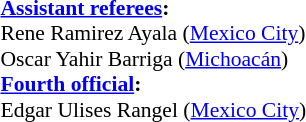<table width=100% style="font-size:90%">
<tr>
<td><br><strong><a href='#'>Assistant referees</a>:</strong>
<br>Rene Ramirez Ayala (<a href='#'>Mexico City</a>)
<br>Oscar Yahir Barriga (<a href='#'>Michoacán</a>)
<br><strong><a href='#'>Fourth official</a>:</strong>
<br>Edgar Ulises Rangel (<a href='#'>Mexico City</a>)</td>
</tr>
</table>
